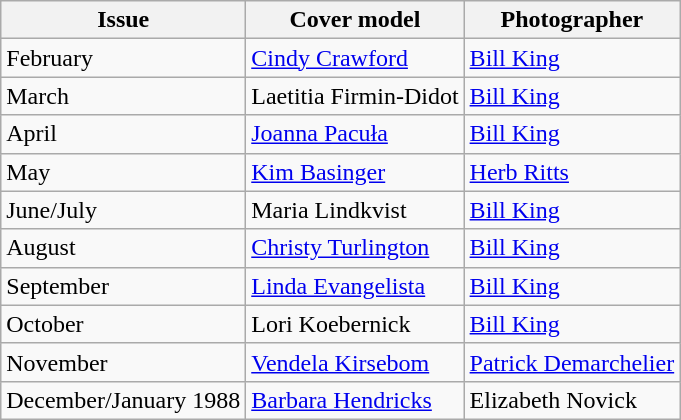<table class="sortable wikitable">
<tr>
<th>Issue</th>
<th>Cover model</th>
<th>Photographer</th>
</tr>
<tr>
<td>February</td>
<td><a href='#'>Cindy Crawford</a></td>
<td><a href='#'>Bill King</a></td>
</tr>
<tr>
<td>March</td>
<td>Laetitia Firmin-Didot</td>
<td><a href='#'>Bill King</a></td>
</tr>
<tr>
<td>April</td>
<td><a href='#'>Joanna Pacuła</a></td>
<td><a href='#'>Bill King</a></td>
</tr>
<tr>
<td>May</td>
<td><a href='#'>Kim Basinger</a></td>
<td><a href='#'>Herb Ritts</a></td>
</tr>
<tr>
<td>June/July</td>
<td>Maria Lindkvist</td>
<td><a href='#'>Bill King</a></td>
</tr>
<tr>
<td>August</td>
<td><a href='#'>Christy Turlington</a></td>
<td><a href='#'>Bill King</a></td>
</tr>
<tr>
<td>September</td>
<td><a href='#'>Linda Evangelista</a></td>
<td><a href='#'>Bill King</a></td>
</tr>
<tr>
<td>October</td>
<td>Lori Koebernick</td>
<td><a href='#'>Bill King</a></td>
</tr>
<tr>
<td>November</td>
<td><a href='#'>Vendela Kirsebom</a></td>
<td><a href='#'>Patrick Demarchelier</a></td>
</tr>
<tr>
<td>December/January 1988</td>
<td><a href='#'>Barbara Hendricks</a></td>
<td>Elizabeth Novick</td>
</tr>
</table>
